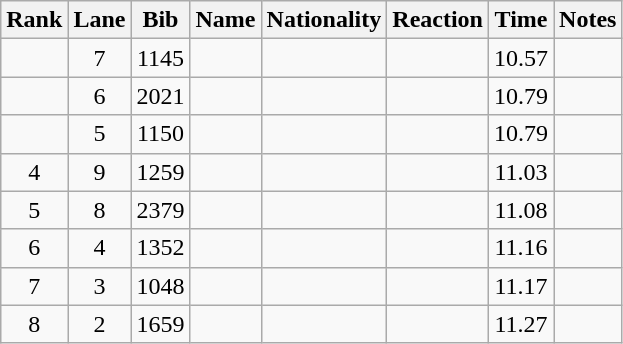<table class="wikitable sortable" style="text-align:center">
<tr>
<th>Rank</th>
<th>Lane</th>
<th>Bib</th>
<th>Name</th>
<th>Nationality</th>
<th>Reaction</th>
<th>Time</th>
<th>Notes</th>
</tr>
<tr>
<td></td>
<td>7</td>
<td>1145</td>
<td align=left></td>
<td align=left></td>
<td></td>
<td>10.57</td>
<td></td>
</tr>
<tr>
<td></td>
<td>6</td>
<td>2021</td>
<td align=left></td>
<td align=left></td>
<td></td>
<td>10.79</td>
<td></td>
</tr>
<tr>
<td></td>
<td>5</td>
<td>1150</td>
<td align=left></td>
<td align=left></td>
<td></td>
<td>10.79</td>
<td></td>
</tr>
<tr>
<td>4</td>
<td>9</td>
<td>1259</td>
<td align=left></td>
<td align=left></td>
<td></td>
<td>11.03</td>
<td></td>
</tr>
<tr>
<td>5</td>
<td>8</td>
<td>2379</td>
<td align=left></td>
<td align=left></td>
<td></td>
<td>11.08</td>
<td></td>
</tr>
<tr>
<td>6</td>
<td>4</td>
<td>1352</td>
<td align=left></td>
<td align=left></td>
<td></td>
<td>11.16</td>
<td></td>
</tr>
<tr>
<td>7</td>
<td>3</td>
<td>1048</td>
<td align=left></td>
<td align=left></td>
<td></td>
<td>11.17</td>
<td></td>
</tr>
<tr>
<td>8</td>
<td>2</td>
<td>1659</td>
<td align=left></td>
<td align=left></td>
<td></td>
<td>11.27</td>
<td></td>
</tr>
</table>
